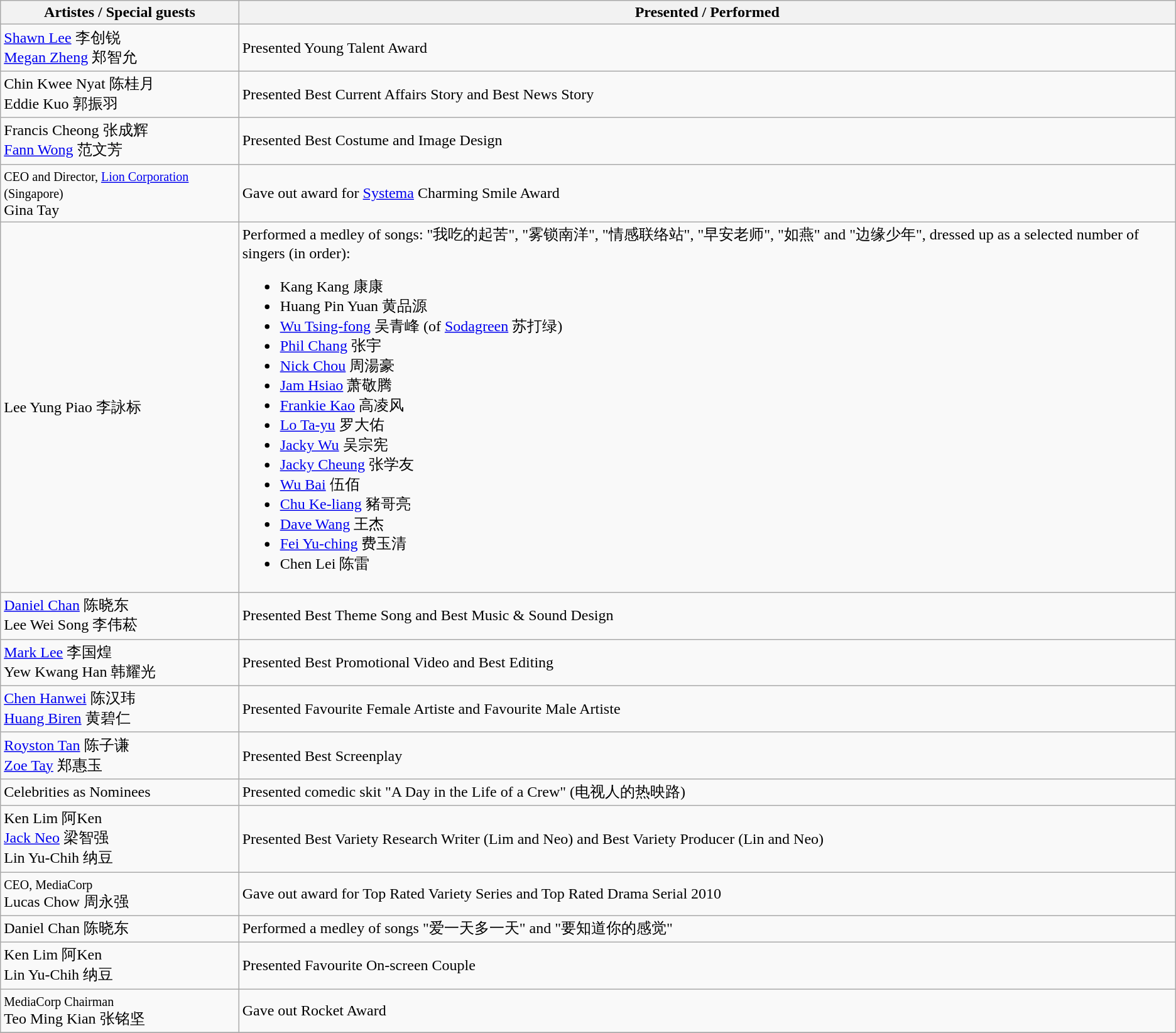<table class="wikitable">
<tr>
<th>Artistes / Special guests</th>
<th>Presented / Performed</th>
</tr>
<tr>
<td><a href='#'>Shawn Lee</a> 李创锐<br><a href='#'>Megan Zheng</a> 郑智允</td>
<td>Presented Young Talent Award</td>
</tr>
<tr>
<td>Chin Kwee Nyat 陈桂月 <br> Eddie Kuo 郭振羽</td>
<td>Presented Best Current Affairs Story and Best News Story</td>
</tr>
<tr>
<td>Francis Cheong 张成辉 <br> <a href='#'>Fann Wong</a> 范文芳</td>
<td>Presented Best Costume and Image Design</td>
</tr>
<tr>
<td><small>CEO and Director, <a href='#'>Lion Corporation</a> (Singapore)</small><br>Gina Tay</td>
<td>Gave out award for <a href='#'>Systema</a> Charming Smile Award</td>
</tr>
<tr>
<td>Lee Yung Piao 李詠标</td>
<td>Performed a medley of songs: "我吃的起苦", "雾锁南洋", "情感联络站", "早安老师", "如燕" and "边缘少年", dressed up as a selected number of singers (in order):<br><ul><li>Kang Kang 康康</li><li>Huang Pin Yuan 黄品源</li><li><a href='#'>Wu Tsing-fong</a> 吴青峰 (of <a href='#'>Sodagreen</a> 苏打绿)</li><li><a href='#'>Phil Chang</a> 张宇</li><li><a href='#'>Nick Chou</a> 周湯豪</li><li><a href='#'>Jam Hsiao</a> 萧敬腾</li><li><a href='#'>Frankie Kao</a> 高凌风</li><li><a href='#'>Lo Ta-yu</a> 罗大佑</li><li><a href='#'>Jacky Wu</a> 吴宗宪</li><li><a href='#'>Jacky Cheung</a> 张学友</li><li><a href='#'>Wu Bai</a> 伍佰</li><li><a href='#'>Chu Ke-liang</a> 豬哥亮</li><li><a href='#'>Dave Wang</a> 王杰</li><li><a href='#'>Fei Yu-ching</a> 费玉清</li><li>Chen Lei 陈雷</li></ul></td>
</tr>
<tr>
<td><a href='#'>Daniel Chan</a> 陈晓东<br>Lee Wei Song 李伟菘</td>
<td>Presented Best Theme Song and Best Music & Sound Design</td>
</tr>
<tr>
<td><a href='#'>Mark Lee</a> 李国煌 <br> Yew Kwang Han 韩耀光</td>
<td>Presented Best Promotional Video and Best Editing</td>
</tr>
<tr>
<td><a href='#'>Chen Hanwei</a> 陈汉玮<br><a href='#'>Huang Biren</a> 黄碧仁</td>
<td>Presented Favourite Female Artiste and Favourite Male Artiste</td>
</tr>
<tr>
<td><a href='#'>Royston Tan</a> 陈子谦 <br> <a href='#'>Zoe Tay</a> 郑惠玉</td>
<td>Presented Best Screenplay</td>
</tr>
<tr>
<td>Celebrities as Nominees</td>
<td>Presented comedic skit "A Day in the Life of a Crew" (电视人的热映路)</td>
</tr>
<tr>
<td>Ken Lim 阿Ken<br><a href='#'>Jack Neo</a> 梁智强<br>Lin Yu-Chih 纳豆</td>
<td>Presented Best Variety Research Writer (Lim and Neo) and Best Variety Producer (Lin and Neo)</td>
</tr>
<tr>
<td><small>CEO, MediaCorp</small><br>Lucas Chow 周永强</td>
<td>Gave out award for Top Rated Variety Series and Top Rated Drama Serial 2010</td>
</tr>
<tr>
<td>Daniel Chan 陈晓东</td>
<td>Performed a medley of songs "爱一天多一天" and "要知道你的感觉"</td>
</tr>
<tr>
<td>Ken Lim 阿Ken<br>Lin Yu-Chih 纳豆</td>
<td>Presented Favourite On-screen Couple</td>
</tr>
<tr>
<td><small>MediaCorp Chairman</small><br>Teo Ming Kian 张铭坚</td>
<td>Gave out Rocket Award</td>
</tr>
<tr>
</tr>
</table>
